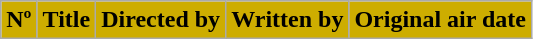<table class="wikitable plainrowheaders">
<tr>
<th style="background:#CDAD00;" width:20px">Nº</th>
<th style="background:#CDAD00;">Title</th>
<th style="background:#CDAD00;">Directed by</th>
<th style="background:#CDAD00;">Written by</th>
<th style="background:#CDAD00;" width:135px">Original air date<br>











</th>
</tr>
</table>
